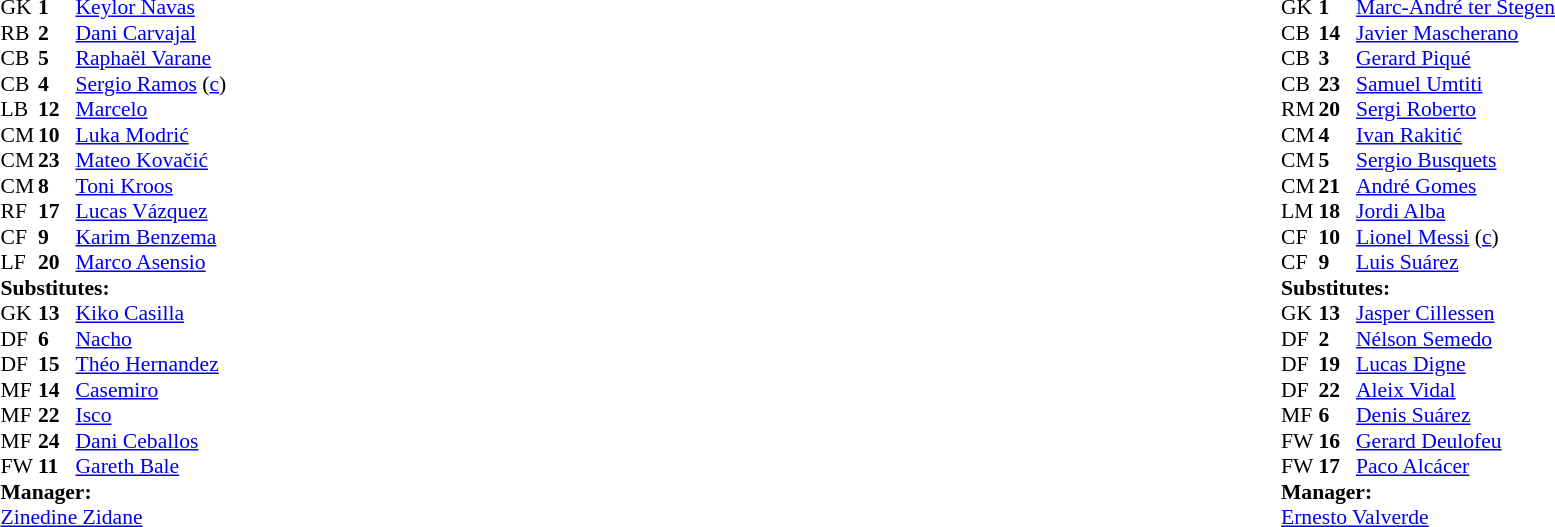<table width="100%">
<tr>
<td valign="top" width="40%"><br><table style="font-size:90%" cellspacing="0" cellpadding="0">
<tr>
<th width=25></th>
<th width=25></th>
</tr>
<tr>
<td>GK</td>
<td><strong>1</strong></td>
<td> <a href='#'>Keylor Navas</a></td>
</tr>
<tr>
<td>RB</td>
<td><strong>2</strong></td>
<td> <a href='#'>Dani Carvajal</a></td>
</tr>
<tr>
<td>CB</td>
<td><strong>5</strong></td>
<td> <a href='#'>Raphaël Varane</a></td>
</tr>
<tr>
<td>CB</td>
<td><strong>4</strong></td>
<td> <a href='#'>Sergio Ramos</a> (<a href='#'>c</a>)</td>
</tr>
<tr>
<td>LB</td>
<td><strong>12</strong></td>
<td> <a href='#'>Marcelo</a></td>
</tr>
<tr>
<td>CM</td>
<td><strong>10</strong></td>
<td> <a href='#'>Luka Modrić</a></td>
</tr>
<tr>
<td>CM</td>
<td><strong>23</strong></td>
<td> <a href='#'>Mateo Kovačić</a></td>
<td></td>
<td></td>
</tr>
<tr>
<td>CM</td>
<td><strong>8</strong></td>
<td> <a href='#'>Toni Kroos</a></td>
<td></td>
<td></td>
</tr>
<tr>
<td>RF</td>
<td><strong>17</strong></td>
<td> <a href='#'>Lucas Vázquez</a></td>
</tr>
<tr>
<td>CF</td>
<td><strong>9</strong></td>
<td> <a href='#'>Karim Benzema</a></td>
</tr>
<tr>
<td>LF</td>
<td><strong>20</strong></td>
<td> <a href='#'>Marco Asensio</a></td>
<td></td>
<td></td>
</tr>
<tr>
<td colspan=3><strong>Substitutes:</strong></td>
</tr>
<tr>
<td>GK</td>
<td><strong>13</strong></td>
<td> <a href='#'>Kiko Casilla</a></td>
</tr>
<tr>
<td>DF</td>
<td><strong>6</strong></td>
<td> <a href='#'>Nacho</a></td>
</tr>
<tr>
<td>DF</td>
<td><strong>15</strong></td>
<td> <a href='#'>Théo Hernandez</a></td>
<td></td>
<td></td>
</tr>
<tr>
<td>MF</td>
<td><strong>14</strong></td>
<td> <a href='#'>Casemiro</a></td>
<td></td>
<td></td>
</tr>
<tr>
<td>MF</td>
<td><strong>22</strong></td>
<td> <a href='#'>Isco</a></td>
</tr>
<tr>
<td>MF</td>
<td><strong>24</strong></td>
<td> <a href='#'>Dani Ceballos</a></td>
<td></td>
<td></td>
</tr>
<tr>
<td>FW</td>
<td><strong>11</strong></td>
<td> <a href='#'>Gareth Bale</a></td>
</tr>
<tr>
<td colspan=3><strong>Manager:</strong></td>
</tr>
<tr>
<td colspan=3> <a href='#'>Zinedine Zidane</a></td>
</tr>
</table>
</td>
<td valign="top"></td>
<td valign="top" width="50%"><br><table style="font-size:90%; margin:auto" cellspacing="0" cellpadding="0">
<tr>
<th width=25></th>
<th width=25></th>
</tr>
<tr>
<td>GK</td>
<td><strong>1</strong></td>
<td> <a href='#'>Marc-André ter Stegen</a></td>
</tr>
<tr>
<td>CB</td>
<td><strong>14</strong></td>
<td> <a href='#'>Javier Mascherano</a></td>
<td></td>
</tr>
<tr>
<td>CB</td>
<td><strong>3</strong></td>
<td> <a href='#'>Gerard Piqué</a></td>
<td></td>
<td></td>
</tr>
<tr>
<td>CB</td>
<td><strong>23</strong></td>
<td> <a href='#'>Samuel Umtiti</a></td>
</tr>
<tr>
<td>RM</td>
<td><strong>20</strong></td>
<td> <a href='#'>Sergi Roberto</a></td>
</tr>
<tr>
<td>CM</td>
<td><strong>4</strong></td>
<td> <a href='#'>Ivan Rakitić</a></td>
</tr>
<tr>
<td>CM</td>
<td><strong>5</strong></td>
<td> <a href='#'>Sergio Busquets</a></td>
</tr>
<tr>
<td>CM</td>
<td><strong>21</strong></td>
<td> <a href='#'>André Gomes</a></td>
<td></td>
<td></td>
</tr>
<tr>
<td>LM</td>
<td><strong>18</strong></td>
<td> <a href='#'>Jordi Alba</a></td>
<td></td>
<td></td>
</tr>
<tr>
<td>CF</td>
<td><strong>10</strong></td>
<td> <a href='#'>Lionel Messi</a> (<a href='#'>c</a>)</td>
</tr>
<tr>
<td>CF</td>
<td><strong>9</strong></td>
<td> <a href='#'>Luis Suárez</a></td>
<td></td>
</tr>
<tr>
<td colspan=3><strong>Substitutes:</strong></td>
</tr>
<tr>
<td>GK</td>
<td><strong>13</strong></td>
<td> <a href='#'>Jasper Cillessen</a></td>
</tr>
<tr>
<td>DF</td>
<td><strong>2</strong></td>
<td> <a href='#'>Nélson Semedo</a></td>
<td></td>
<td></td>
</tr>
<tr>
<td>DF</td>
<td><strong>19</strong></td>
<td> <a href='#'>Lucas Digne</a></td>
<td></td>
<td></td>
</tr>
<tr>
<td>DF</td>
<td><strong>22</strong></td>
<td> <a href='#'>Aleix Vidal</a></td>
</tr>
<tr>
<td>MF</td>
<td><strong>6</strong></td>
<td> <a href='#'>Denis Suárez</a></td>
</tr>
<tr>
<td>FW</td>
<td><strong>16</strong></td>
<td> <a href='#'>Gerard Deulofeu</a></td>
<td></td>
<td></td>
</tr>
<tr>
<td>FW</td>
<td><strong>17</strong></td>
<td> <a href='#'>Paco Alcácer</a></td>
</tr>
<tr>
<td colspan=3><strong>Manager:</strong></td>
</tr>
<tr>
<td colspan=3> <a href='#'>Ernesto Valverde</a></td>
</tr>
</table>
</td>
</tr>
</table>
